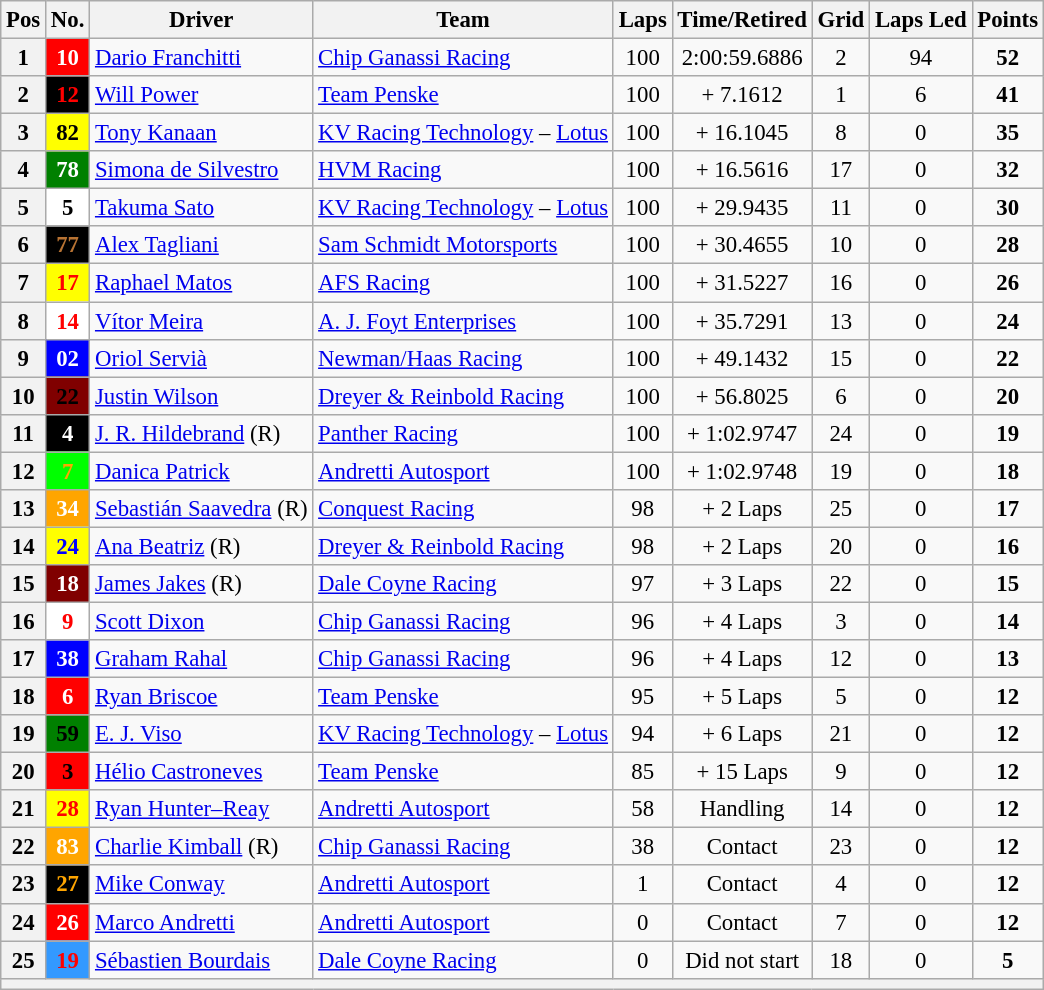<table class="wikitable" style="font-size:95%;">
<tr>
<th>Pos</th>
<th>No.</th>
<th>Driver</th>
<th>Team</th>
<th>Laps</th>
<th>Time/Retired</th>
<th>Grid</th>
<th>Laps Led</th>
<th>Points</th>
</tr>
<tr>
<th>1</th>
<td style="background:red; color:white;" align=center><strong>10</strong></td>
<td> <a href='#'>Dario Franchitti</a></td>
<td><a href='#'>Chip Ganassi Racing</a></td>
<td align=center>100</td>
<td align=center>2:00:59.6886</td>
<td align=center>2</td>
<td align=center>94</td>
<td align=center><strong>52</strong></td>
</tr>
<tr>
<th>2</th>
<td style="background:black; color:red;" align=center><strong>12</strong></td>
<td> <a href='#'>Will Power</a></td>
<td><a href='#'>Team Penske</a></td>
<td align=center>100</td>
<td align=center>+ 7.1612</td>
<td align=center>1</td>
<td align=center>6</td>
<td align=center><strong>41</strong></td>
</tr>
<tr>
<th>3</th>
<td style="background:yellow; color:black;" align="center"><strong>82</strong></td>
<td> <a href='#'>Tony Kanaan</a></td>
<td><a href='#'>KV Racing Technology</a> – <a href='#'>Lotus</a></td>
<td align=center>100</td>
<td align=center>+ 16.1045</td>
<td align=center>8</td>
<td align=center>0</td>
<td align=center><strong>35</strong></td>
</tr>
<tr>
<th>4</th>
<td style="background:green; color:white;" align="center"><strong>78</strong></td>
<td> <a href='#'>Simona de Silvestro</a></td>
<td><a href='#'>HVM Racing</a></td>
<td align=center>100</td>
<td align=center>+ 16.5616</td>
<td align=center>17</td>
<td align=center>0</td>
<td align=center><strong>32</strong></td>
</tr>
<tr>
<th>5</th>
<td style="background:white; color:black;" align="center"><strong>5</strong></td>
<td> <a href='#'>Takuma Sato</a></td>
<td><a href='#'>KV Racing Technology</a> – <a href='#'>Lotus</a></td>
<td align=center>100</td>
<td align=center>+ 29.9435</td>
<td align=center>11</td>
<td align=center>0</td>
<td align=center><strong>30</strong></td>
</tr>
<tr>
<th>6</th>
<td style="background:black; color:#B87333;" align="center"><strong>77</strong></td>
<td> <a href='#'>Alex Tagliani</a></td>
<td><a href='#'>Sam Schmidt Motorsports</a></td>
<td align=center>100</td>
<td align=center>+ 30.4655</td>
<td align=center>10</td>
<td align=center>0</td>
<td align=center><strong>28</strong></td>
</tr>
<tr>
<th>7</th>
<td style="background:yellow; color:red;" align="center"><strong>17</strong></td>
<td> <a href='#'>Raphael Matos</a></td>
<td><a href='#'>AFS Racing</a></td>
<td align=center>100</td>
<td align=center>+ 31.5227</td>
<td align=center>16</td>
<td align=center>0</td>
<td align=center><strong>26</strong></td>
</tr>
<tr>
<th>8</th>
<td style="background:white; color:red;" align=center><strong>14</strong></td>
<td> <a href='#'>Vítor Meira</a></td>
<td><a href='#'>A. J. Foyt Enterprises</a></td>
<td align=center>100</td>
<td align=center>+ 35.7291</td>
<td align=center>13</td>
<td align=center>0</td>
<td align=center><strong>24</strong></td>
</tr>
<tr>
<th>9</th>
<td style="background:blue; color:white;" align="center"><strong>02</strong></td>
<td> <a href='#'>Oriol Servià</a></td>
<td><a href='#'>Newman/Haas Racing</a></td>
<td align=center>100</td>
<td align=center>+ 49.1432</td>
<td align=center>15</td>
<td align=center>0</td>
<td align=center><strong>22</strong></td>
</tr>
<tr>
<th>10</th>
<td style="background:maroon; color:black;" align="center"><strong>22</strong></td>
<td> <a href='#'>Justin Wilson</a></td>
<td><a href='#'>Dreyer & Reinbold Racing</a></td>
<td align=center>100</td>
<td align=center>+ 56.8025</td>
<td align=center>6</td>
<td align=center>0</td>
<td align=center><strong>20</strong></td>
</tr>
<tr>
<th>11</th>
<td style="background:black; color:white;" align="center"><strong>4</strong></td>
<td> <a href='#'>J. R. Hildebrand</a> (R)</td>
<td><a href='#'>Panther Racing</a></td>
<td align=center>100</td>
<td align=center>+ 1:02.9747</td>
<td align=center>24</td>
<td align=center>0</td>
<td align=center><strong>19</strong></td>
</tr>
<tr>
<th>12</th>
<td style="background:lime; color:orange;" align="center"><strong>7</strong></td>
<td> <a href='#'>Danica Patrick</a></td>
<td><a href='#'>Andretti Autosport</a></td>
<td align=center>100</td>
<td align=center>+ 1:02.9748</td>
<td align=center>19</td>
<td align=center>0</td>
<td align=center><strong>18</strong></td>
</tr>
<tr>
<th>13</th>
<td style="background:orange; color:white;" align="center"><strong>34</strong></td>
<td> <a href='#'>Sebastián Saavedra</a> (R)</td>
<td><a href='#'>Conquest Racing</a></td>
<td align=center>98</td>
<td align=center>+ 2 Laps</td>
<td align=center>25</td>
<td align=center>0</td>
<td align=center><strong>17</strong></td>
</tr>
<tr>
<th>14</th>
<td style="background:yellow; color:blue;" align="center"><strong>24</strong></td>
<td> <a href='#'>Ana Beatriz</a> (R)</td>
<td><a href='#'>Dreyer & Reinbold Racing</a></td>
<td align=center>98</td>
<td align=center>+ 2 Laps</td>
<td align=center>20</td>
<td align=center>0</td>
<td align=center><strong>16</strong></td>
</tr>
<tr>
<th>15</th>
<td style="background:maroon; color:white;" align="center"><strong>18</strong></td>
<td> <a href='#'>James Jakes</a> (R)</td>
<td><a href='#'>Dale Coyne Racing</a></td>
<td align=center>97</td>
<td align=center>+ 3 Laps</td>
<td align=center>22</td>
<td align=center>0</td>
<td align=center><strong>15</strong></td>
</tr>
<tr>
<th>16</th>
<td style="background:white; color:red;" align="center"><strong>9</strong></td>
<td> <a href='#'>Scott Dixon</a></td>
<td><a href='#'>Chip Ganassi Racing</a></td>
<td align=center>96</td>
<td align=center>+ 4 Laps</td>
<td align=center>3</td>
<td align=center>0</td>
<td align=center><strong>14</strong></td>
</tr>
<tr>
<th>17</th>
<td style="background:blue; color:white;" align="center"><strong>38</strong></td>
<td> <a href='#'>Graham Rahal</a></td>
<td><a href='#'>Chip Ganassi Racing</a></td>
<td align=center>96</td>
<td align=center>+ 4 Laps</td>
<td align=center>12</td>
<td align=center>0</td>
<td align=center><strong>13</strong></td>
</tr>
<tr>
<th>18</th>
<td style="background:red; color:white;" align="center"><strong>6</strong></td>
<td> <a href='#'>Ryan Briscoe</a></td>
<td><a href='#'>Team Penske</a></td>
<td align=center>95</td>
<td align=center>+ 5 Laps</td>
<td align=center>5</td>
<td align=center>0</td>
<td align=center><strong>12</strong></td>
</tr>
<tr>
<th>19</th>
<td style="background:green; color:black;" align="center"><strong>59</strong></td>
<td> <a href='#'>E. J. Viso</a></td>
<td><a href='#'>KV Racing Technology</a> – <a href='#'>Lotus</a></td>
<td align=center>94</td>
<td align=center>+ 6 Laps</td>
<td align=center>21</td>
<td align=center>0</td>
<td align=center><strong>12</strong></td>
</tr>
<tr>
<th>20</th>
<td style="background:red; color:black;" align="center"><strong>3</strong></td>
<td> <a href='#'>Hélio Castroneves</a></td>
<td><a href='#'>Team Penske</a></td>
<td align=center>85</td>
<td align=center>+ 15 Laps</td>
<td align=center>9</td>
<td align=center>0</td>
<td align=center><strong>12</strong></td>
</tr>
<tr>
<th>21</th>
<td style="background:yellow; color:red;" align="center"><strong>28</strong></td>
<td> <a href='#'>Ryan Hunter–Reay</a></td>
<td><a href='#'>Andretti Autosport</a></td>
<td align=center>58</td>
<td align=center>Handling</td>
<td align=center>14</td>
<td align=center>0</td>
<td align=center><strong>12</strong></td>
</tr>
<tr>
<th>22</th>
<td style="background:orange; color:white;" align="center"><strong>83</strong></td>
<td> <a href='#'>Charlie Kimball</a> (R)</td>
<td><a href='#'>Chip Ganassi Racing</a></td>
<td align=center>38</td>
<td align=center>Contact</td>
<td align=center>23</td>
<td align=center>0</td>
<td align=center><strong>12</strong></td>
</tr>
<tr>
<th>23</th>
<td style="background:black; color:orange;" align="center"><strong>27</strong></td>
<td> <a href='#'>Mike Conway</a></td>
<td><a href='#'>Andretti Autosport</a></td>
<td align=center>1</td>
<td align=center>Contact</td>
<td align=center>4</td>
<td align=center>0</td>
<td align=center><strong>12</strong></td>
</tr>
<tr>
<th>24</th>
<td style="background:red; color:white;" align="center"><strong>26</strong></td>
<td> <a href='#'>Marco Andretti</a></td>
<td><a href='#'>Andretti Autosport</a></td>
<td align=center>0</td>
<td align=center>Contact</td>
<td align=center>7</td>
<td align=center>0</td>
<td align=center><strong>12</strong></td>
</tr>
<tr>
<th>25</th>
<td style="background:#3399FF; color:red;" align="center"><strong>19</strong></td>
<td> <a href='#'>Sébastien Bourdais</a></td>
<td><a href='#'>Dale Coyne Racing</a></td>
<td align=center>0</td>
<td align=center>Did not start</td>
<td align=center>18</td>
<td align=center>0</td>
<td align=center><strong>5</strong></td>
</tr>
<tr>
<th colspan=9></th>
</tr>
</table>
